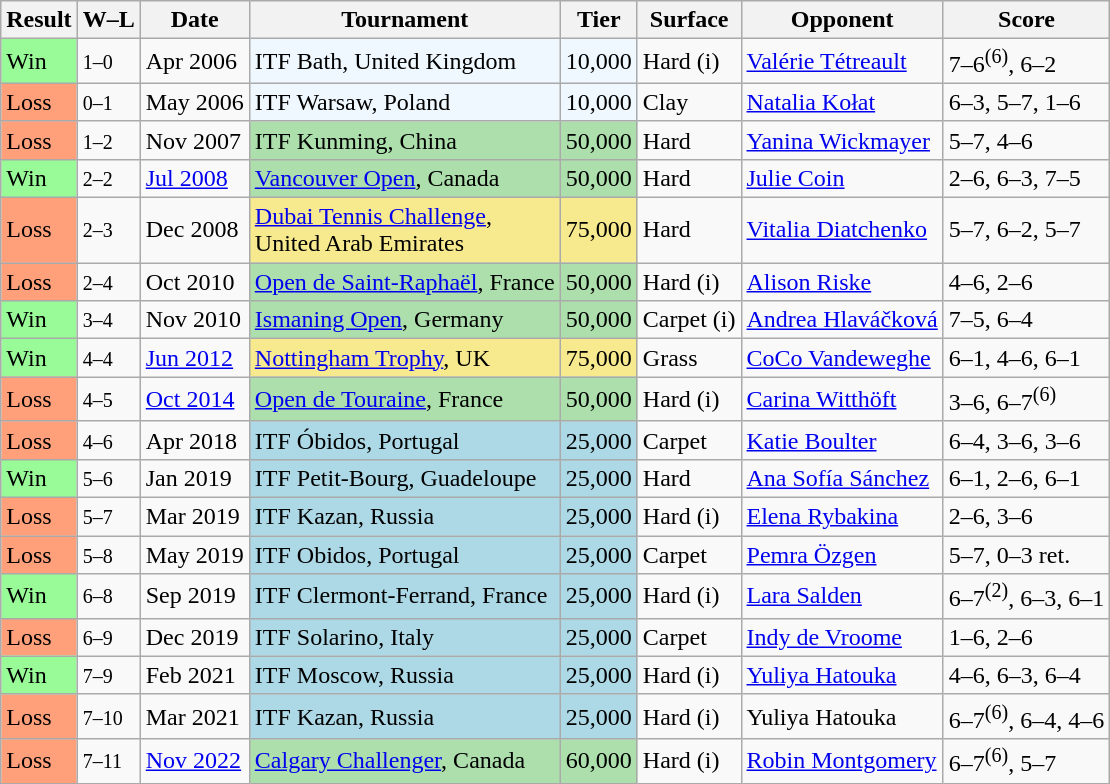<table class="sortable wikitable">
<tr>
<th>Result</th>
<th class="unsortable">W–L</th>
<th>Date</th>
<th>Tournament</th>
<th>Tier</th>
<th>Surface</th>
<th>Opponent</th>
<th class="unsortable">Score</th>
</tr>
<tr>
<td bgcolor="98FB98">Win</td>
<td><small>1–0</small></td>
<td>Apr 2006</td>
<td bgcolor="#f0f8ff">ITF Bath, United Kingdom</td>
<td bgcolor="#f0f8ff">10,000</td>
<td>Hard (i)</td>
<td> <a href='#'>Valérie Tétreault</a></td>
<td>7–6<sup>(6)</sup>, 6–2</td>
</tr>
<tr>
<td bgcolor="FFA07A">Loss</td>
<td><small>0–1</small></td>
<td>May 2006</td>
<td bgcolor="#f0f8ff">ITF Warsaw, Poland</td>
<td bgcolor="#f0f8ff">10,000</td>
<td>Clay</td>
<td> <a href='#'>Natalia Kołat</a></td>
<td>6–3, 5–7, 1–6</td>
</tr>
<tr>
<td bgcolor="FFA07A">Loss</td>
<td><small>1–2</small></td>
<td>Nov 2007</td>
<td bgcolor="#ADDFAD">ITF Kunming, China</td>
<td bgcolor="#ADDFAD">50,000</td>
<td>Hard</td>
<td> <a href='#'>Yanina Wickmayer</a></td>
<td>5–7, 4–6</td>
</tr>
<tr>
<td bgcolor="98FB98">Win</td>
<td><small>2–2</small></td>
<td><a href='#'>Jul 2008</a></td>
<td bgcolor="#ADDFAD"><a href='#'>Vancouver Open</a>, Canada</td>
<td bgcolor="#ADDFAD">50,000</td>
<td>Hard</td>
<td> <a href='#'>Julie Coin</a></td>
<td>2–6, 6–3, 7–5</td>
</tr>
<tr>
<td bgcolor="FFA07A">Loss</td>
<td><small>2–3</small></td>
<td>Dec 2008</td>
<td bgcolor="#F7E98E"><a href='#'>Dubai Tennis Challenge</a>, <br>United Arab Emirates</td>
<td bgcolor="#F7E98E">75,000</td>
<td>Hard</td>
<td> <a href='#'>Vitalia Diatchenko</a></td>
<td>5–7, 6–2, 5–7</td>
</tr>
<tr>
<td bgcolor="FFA07A">Loss</td>
<td><small>2–4</small></td>
<td>Oct 2010</td>
<td bgcolor="#ADDFAD"><a href='#'>Open de Saint-Raphaël</a>, France</td>
<td bgcolor="#ADDFAD">50,000</td>
<td>Hard (i)</td>
<td> <a href='#'>Alison Riske</a></td>
<td>4–6, 2–6</td>
</tr>
<tr>
<td bgcolor="98FB98">Win</td>
<td><small>3–4</small></td>
<td>Nov 2010</td>
<td bgcolor="#ADDFAD"><a href='#'>Ismaning Open</a>, Germany</td>
<td bgcolor="#ADDFAD">50,000</td>
<td>Carpet (i)</td>
<td> <a href='#'>Andrea Hlaváčková</a></td>
<td>7–5, 6–4</td>
</tr>
<tr>
<td bgcolor="98FB98">Win</td>
<td><small>4–4</small></td>
<td><a href='#'>Jun 2012</a></td>
<td bgcolor="#F7E98E"><a href='#'>Nottingham Trophy</a>, UK</td>
<td bgcolor="#F7E98E">75,000</td>
<td>Grass</td>
<td> <a href='#'>CoCo Vandeweghe</a></td>
<td>6–1, 4–6, 6–1</td>
</tr>
<tr>
<td bgcolor="FFA07A">Loss</td>
<td><small>4–5</small></td>
<td><a href='#'>Oct 2014</a></td>
<td style="background:#addfad;"><a href='#'>Open de Touraine</a>, France</td>
<td style="background:#addfad;">50,000</td>
<td>Hard (i)</td>
<td> <a href='#'>Carina Witthöft</a></td>
<td>3–6, 6–7<sup>(6)</sup></td>
</tr>
<tr>
<td bgcolor="FFA07A">Loss</td>
<td><small>4–6</small></td>
<td>Apr 2018</td>
<td bgcolor="lightblue">ITF Óbidos, Portugal</td>
<td bgcolor="lightblue">25,000</td>
<td>Carpet</td>
<td> <a href='#'>Katie Boulter</a></td>
<td>6–4, 3–6, 3–6</td>
</tr>
<tr>
<td bgcolor="98FB98">Win</td>
<td><small>5–6</small></td>
<td>Jan 2019</td>
<td bgcolor="lightblue">ITF Petit-Bourg, Guadeloupe</td>
<td bgcolor="lightblue">25,000</td>
<td>Hard</td>
<td> <a href='#'>Ana Sofía Sánchez</a></td>
<td>6–1, 2–6, 6–1</td>
</tr>
<tr>
<td bgcolor="FFA07A">Loss</td>
<td><small>5–7</small></td>
<td>Mar 2019</td>
<td bgcolor="lightblue">ITF Kazan, Russia</td>
<td bgcolor="lightblue">25,000</td>
<td>Hard (i)</td>
<td> <a href='#'>Elena Rybakina</a></td>
<td>2–6, 3–6</td>
</tr>
<tr>
<td bgcolor="FFA07A">Loss</td>
<td><small>5–8</small></td>
<td>May 2019</td>
<td bgcolor="lightblue">ITF Obidos, Portugal</td>
<td bgcolor="lightblue">25,000</td>
<td>Carpet</td>
<td> <a href='#'>Pemra Özgen</a></td>
<td>5–7, 0–3 ret.</td>
</tr>
<tr>
<td bgcolor="98FB98">Win</td>
<td><small>6–8</small></td>
<td>Sep 2019</td>
<td bgcolor="lightblue">ITF Clermont-Ferrand, France</td>
<td bgcolor="lightblue">25,000</td>
<td>Hard (i)</td>
<td> <a href='#'>Lara Salden</a></td>
<td>6–7<sup>(2)</sup>, 6–3, 6–1</td>
</tr>
<tr>
<td bgcolor="FFA07A">Loss</td>
<td><small>6–9</small></td>
<td>Dec 2019</td>
<td bgcolor="lightblue">ITF Solarino, Italy</td>
<td bgcolor="lightblue">25,000</td>
<td>Carpet</td>
<td> <a href='#'>Indy de Vroome</a></td>
<td>1–6, 2–6</td>
</tr>
<tr>
<td bgcolor="98FB98">Win</td>
<td><small>7–9</small></td>
<td>Feb 2021</td>
<td bgcolor="lightblue">ITF Moscow, Russia</td>
<td bgcolor="lightblue">25,000</td>
<td>Hard (i)</td>
<td> <a href='#'>Yuliya Hatouka</a></td>
<td>4–6, 6–3, 6–4</td>
</tr>
<tr>
<td bgcolor="FFA07A">Loss</td>
<td><small>7–10</small></td>
<td>Mar 2021</td>
<td bgcolor="lightblue">ITF Kazan, Russia</td>
<td bgcolor="lightblue">25,000</td>
<td>Hard (i)</td>
<td> Yuliya Hatouka</td>
<td>6–7<sup>(6)</sup>, 6–4, 4–6</td>
</tr>
<tr>
<td bgcolor="FFA07A">Loss</td>
<td><small>7–11</small></td>
<td><a href='#'>Nov 2022</a></td>
<td style="background:#addfad;"><a href='#'>Calgary Challenger</a>, Canada</td>
<td style="background:#addfad;">60,000</td>
<td>Hard (i)</td>
<td> <a href='#'>Robin Montgomery</a></td>
<td>6–7<sup>(6)</sup>, 5–7</td>
</tr>
</table>
